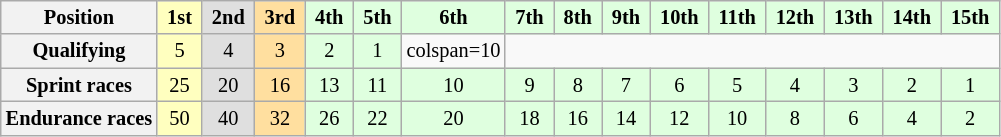<table class="wikitable" style="font-size:85%; text-align:center">
<tr>
<th>Position</th>
<td style="background:#ffffbf;"> <strong>1st</strong> </td>
<td style="background:#dfdfdf;"> <strong>2nd</strong> </td>
<td style="background:#ffdf9f;"> <strong>3rd</strong> </td>
<td style="background:#dfffdf;"> <strong>4th</strong> </td>
<td style="background:#dfffdf;"> <strong>5th</strong> </td>
<td style="background:#dfffdf;"> <strong>6th</strong> </td>
<td style="background:#dfffdf;"> <strong>7th</strong> </td>
<td style="background:#dfffdf;"> <strong>8th</strong> </td>
<td style="background:#dfffdf;"> <strong>9th</strong> </td>
<td style="background:#dfffdf;"> <strong>10th</strong> </td>
<td style="background:#dfffdf;"> <strong>11th</strong> </td>
<td style="background:#dfffdf;"> <strong>12th</strong> </td>
<td style="background:#dfffdf;"> <strong>13th</strong> </td>
<td style="background:#dfffdf;"> <strong>14th</strong> </td>
<td style="background:#dfffdf;"> <strong>15th</strong> </td>
</tr>
<tr>
<th>Qualifying</th>
<td style="background:#ffffbf;">5</td>
<td style="background:#dfdfdf;">4</td>
<td style="background:#ffdf9f;">3</td>
<td style="background:#dfffdf;">2</td>
<td style="background:#dfffdf;">1</td>
<td>colspan=10 </td>
</tr>
<tr>
<th>Sprint races</th>
<td style="background:#ffffbf;">25</td>
<td style="background:#dfdfdf;">20</td>
<td style="background:#ffdf9f;">16</td>
<td style="background:#dfffdf;">13</td>
<td style="background:#dfffdf;">11</td>
<td style="background:#dfffdf;">10</td>
<td style="background:#dfffdf;">9</td>
<td style="background:#dfffdf;">8</td>
<td style="background:#dfffdf;">7</td>
<td style="background:#dfffdf;">6</td>
<td style="background:#dfffdf;">5</td>
<td style="background:#dfffdf;">4</td>
<td style="background:#dfffdf;">3</td>
<td style="background:#dfffdf;">2</td>
<td style="background:#dfffdf;">1</td>
</tr>
<tr>
<th>Endurance races</th>
<td style="background:#ffffbf;">50</td>
<td style="background:#dfdfdf;">40</td>
<td style="background:#ffdf9f;">32</td>
<td style="background:#dfffdf;">26</td>
<td style="background:#dfffdf;">22</td>
<td style="background:#dfffdf;">20</td>
<td style="background:#dfffdf;">18</td>
<td style="background:#dfffdf;">16</td>
<td style="background:#dfffdf;">14</td>
<td style="background:#dfffdf;">12</td>
<td style="background:#dfffdf;">10</td>
<td style="background:#dfffdf;">8</td>
<td style="background:#dfffdf;">6</td>
<td style="background:#dfffdf;">4</td>
<td style="background:#dfffdf;">2</td>
</tr>
</table>
